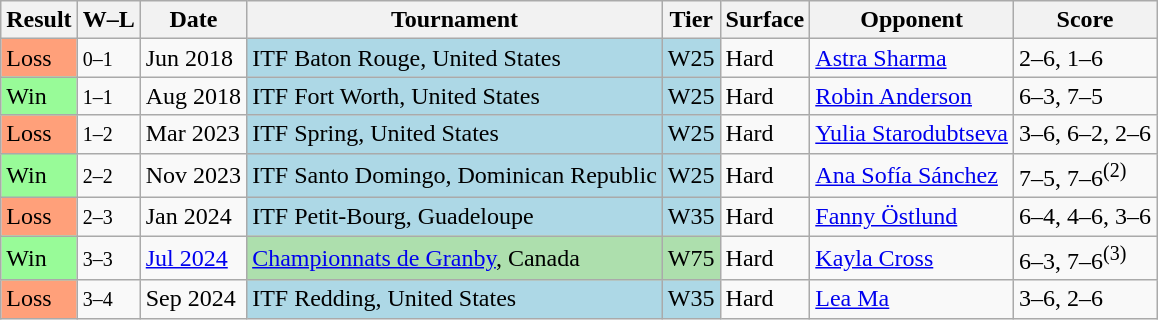<table class="sortable wikitable">
<tr>
<th>Result</th>
<th class="unsortable">W–L</th>
<th>Date</th>
<th>Tournament</th>
<th>Tier</th>
<th>Surface</th>
<th>Opponent</th>
<th class="unsortable">Score</th>
</tr>
<tr>
<td style="background:#ffa07a;">Loss</td>
<td><small>0–1</small></td>
<td>Jun 2018</td>
<td style="background:lightblue;">ITF Baton Rouge, United States</td>
<td style="background:lightblue;">W25</td>
<td>Hard</td>
<td> <a href='#'>Astra Sharma</a></td>
<td>2–6, 1–6</td>
</tr>
<tr>
<td style="background:#98fb98;">Win</td>
<td><small>1–1</small></td>
<td>Aug 2018</td>
<td style="background:lightblue;">ITF Fort Worth, United States</td>
<td style="background:lightblue;">W25</td>
<td>Hard</td>
<td> <a href='#'>Robin Anderson</a></td>
<td>6–3, 7–5</td>
</tr>
<tr>
<td style="background:#ffa07a;">Loss</td>
<td><small>1–2</small></td>
<td>Mar 2023</td>
<td style="background:lightblue;">ITF Spring, United States</td>
<td style="background:lightblue;">W25</td>
<td>Hard</td>
<td> <a href='#'>Yulia Starodubtseva</a></td>
<td>3–6, 6–2, 2–6</td>
</tr>
<tr>
<td style="background:#98fb98;">Win</td>
<td><small>2–2</small></td>
<td>Nov 2023</td>
<td style="background:lightblue;">ITF Santo Domingo, Dominican Republic</td>
<td style="background:lightblue;">W25</td>
<td>Hard</td>
<td> <a href='#'>Ana Sofía Sánchez</a></td>
<td>7–5, 7–6<sup>(2)</sup></td>
</tr>
<tr>
<td style="background:#ffa07a;">Loss</td>
<td><small>2–3</small></td>
<td>Jan 2024</td>
<td style="background:lightblue;">ITF Petit-Bourg, Guadeloupe</td>
<td style="background:lightblue;">W35</td>
<td>Hard</td>
<td> <a href='#'>Fanny Östlund</a></td>
<td>6–4, 4–6, 3–6</td>
</tr>
<tr>
<td style="background:#98fb98;">Win</td>
<td><small>3–3</small></td>
<td><a href='#'>Jul 2024</a></td>
<td style="background:#addfad;"><a href='#'>Championnats de Granby</a>, Canada</td>
<td style="background:#addfad;">W75</td>
<td>Hard</td>
<td> <a href='#'>Kayla Cross</a></td>
<td>6–3, 7–6<sup>(3)</sup></td>
</tr>
<tr>
<td style="background:#ffa07a;">Loss</td>
<td><small>3–4</small></td>
<td>Sep 2024</td>
<td style="background:lightblue;">ITF Redding, United States</td>
<td style="background:lightblue;">W35</td>
<td>Hard</td>
<td> <a href='#'>Lea Ma</a></td>
<td>3–6, 2–6</td>
</tr>
</table>
